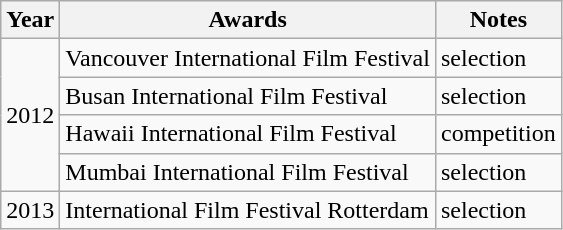<table class="wikitable">
<tr>
<th>Year</th>
<th>Awards</th>
<th>Notes</th>
</tr>
<tr>
<td rowspan="4">2012</td>
<td>Vancouver International Film Festival</td>
<td>selection</td>
</tr>
<tr>
<td>Busan International Film Festival</td>
<td>selection</td>
</tr>
<tr>
<td>Hawaii International Film Festival</td>
<td>competition</td>
</tr>
<tr>
<td>Mumbai International Film Festival</td>
<td>selection</td>
</tr>
<tr>
<td>2013</td>
<td>International Film Festival Rotterdam</td>
<td>selection</td>
</tr>
</table>
